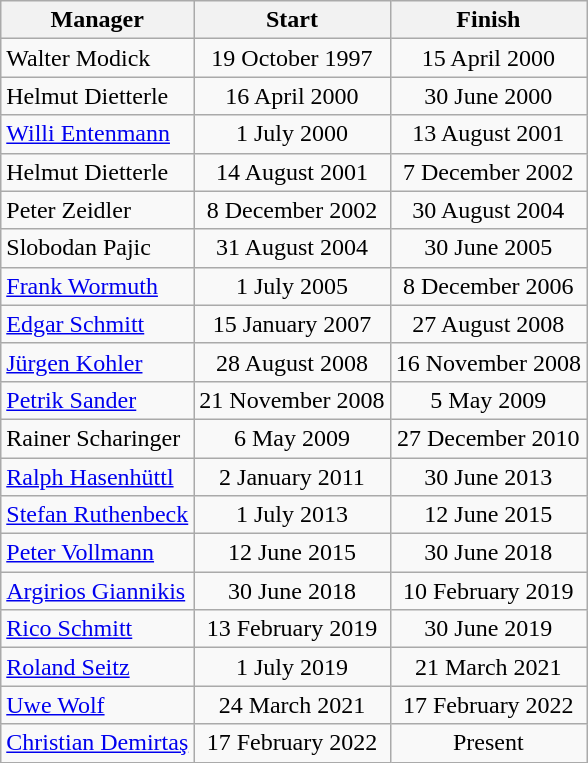<table class="wikitable">
<tr>
<th>Manager</th>
<th>Start</th>
<th>Finish</th>
</tr>
<tr align="center">
<td align="left">Walter Modick</td>
<td>19 October 1997</td>
<td>15 April 2000</td>
</tr>
<tr align="center">
<td align="left">Helmut Dietterle</td>
<td>16 April 2000</td>
<td>30 June 2000</td>
</tr>
<tr align="center">
<td align="left"><a href='#'>Willi Entenmann</a></td>
<td>1 July 2000</td>
<td>13 August 2001</td>
</tr>
<tr align="center">
<td align="left">Helmut Dietterle</td>
<td>14 August 2001</td>
<td>7 December 2002</td>
</tr>
<tr align="center">
<td align="left">Peter Zeidler</td>
<td>8 December 2002</td>
<td>30 August 2004</td>
</tr>
<tr align="center">
<td align="left">Slobodan Pajic</td>
<td>31 August 2004</td>
<td>30 June 2005</td>
</tr>
<tr align="center">
<td align="left"><a href='#'>Frank Wormuth</a></td>
<td>1 July 2005</td>
<td>8 December 2006</td>
</tr>
<tr align="center">
<td align="left"><a href='#'>Edgar Schmitt</a></td>
<td>15 January 2007</td>
<td>27 August 2008</td>
</tr>
<tr align="center">
<td align="left"><a href='#'>Jürgen Kohler</a></td>
<td>28 August 2008</td>
<td>16 November 2008</td>
</tr>
<tr align="center">
<td align="left"><a href='#'>Petrik Sander</a></td>
<td>21 November 2008</td>
<td>5 May 2009</td>
</tr>
<tr align="center">
<td align="left">Rainer Scharinger</td>
<td>6 May 2009</td>
<td>27 December 2010</td>
</tr>
<tr align="center">
<td align="left"><a href='#'>Ralph Hasenhüttl</a></td>
<td>2 January 2011</td>
<td>30 June 2013</td>
</tr>
<tr align="center">
<td align="left"><a href='#'>Stefan Ruthenbeck</a></td>
<td>1 July 2013</td>
<td>12 June 2015</td>
</tr>
<tr align="center">
<td align="left"><a href='#'>Peter Vollmann</a></td>
<td>12 June 2015</td>
<td>30 June 2018</td>
</tr>
<tr align="center">
<td align="left"><a href='#'>Argirios Giannikis</a></td>
<td>30 June 2018</td>
<td>10 February 2019</td>
</tr>
<tr align="center">
<td align="left"><a href='#'>Rico Schmitt</a></td>
<td>13 February 2019</td>
<td>30 June 2019</td>
</tr>
<tr align="center">
<td align="left"><a href='#'>Roland Seitz</a></td>
<td>1 July 2019</td>
<td>21 March 2021</td>
</tr>
<tr align="center">
<td align="left"><a href='#'>Uwe Wolf</a></td>
<td>24 March 2021</td>
<td>17 February 2022</td>
</tr>
<tr align="center">
<td align="left"><a href='#'>Christian Demirtaş</a></td>
<td>17 February 2022</td>
<td>Present</td>
</tr>
</table>
